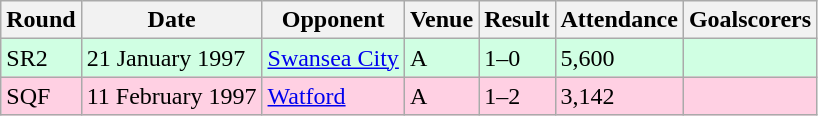<table class="wikitable">
<tr>
<th>Round</th>
<th>Date</th>
<th>Opponent</th>
<th>Venue</th>
<th>Result</th>
<th>Attendance</th>
<th>Goalscorers</th>
</tr>
<tr style="background:#d0ffe3;">
<td>SR2</td>
<td>21 January 1997</td>
<td><a href='#'>Swansea City</a></td>
<td>A</td>
<td>1–0</td>
<td>5,600</td>
<td></td>
</tr>
<tr style="background:#ffd0e3;">
<td>SQF</td>
<td>11 February 1997</td>
<td><a href='#'>Watford</a></td>
<td>A</td>
<td>1–2</td>
<td>3,142</td>
<td></td>
</tr>
</table>
